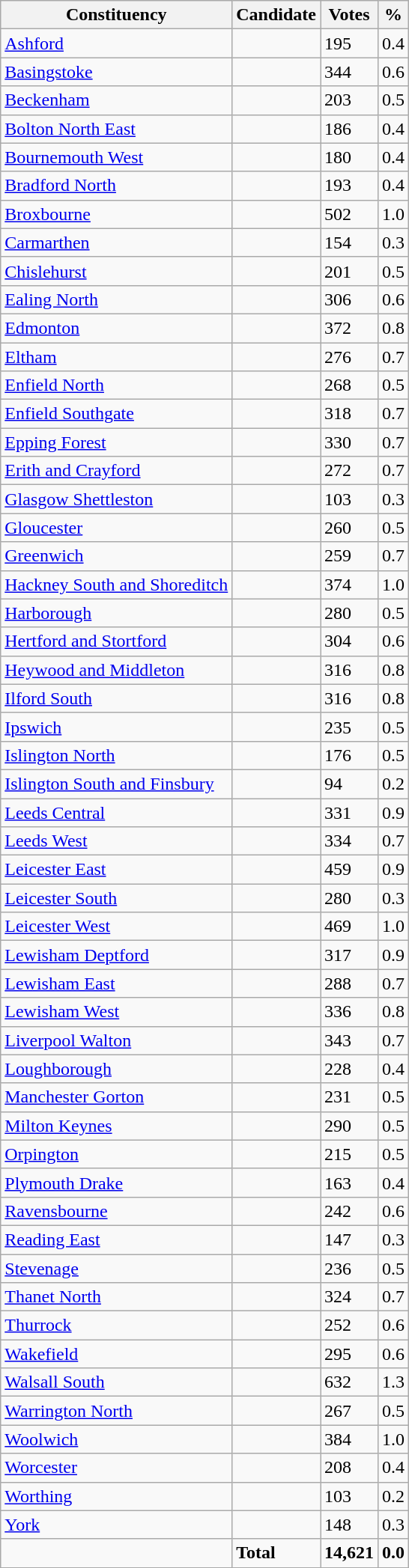<table class="wikitable sortable">
<tr>
<th>Constituency</th>
<th>Candidate</th>
<th>Votes</th>
<th>%</th>
</tr>
<tr>
<td><a href='#'>Ashford</a></td>
<td></td>
<td>195</td>
<td>0.4</td>
</tr>
<tr>
<td><a href='#'>Basingstoke</a></td>
<td></td>
<td>344</td>
<td>0.6</td>
</tr>
<tr>
<td><a href='#'>Beckenham</a></td>
<td></td>
<td>203</td>
<td>0.5</td>
</tr>
<tr>
<td><a href='#'>Bolton North East</a></td>
<td></td>
<td>186</td>
<td>0.4</td>
</tr>
<tr>
<td><a href='#'>Bournemouth West</a></td>
<td></td>
<td>180</td>
<td>0.4</td>
</tr>
<tr>
<td><a href='#'>Bradford North</a></td>
<td></td>
<td>193</td>
<td>0.4</td>
</tr>
<tr>
<td><a href='#'>Broxbourne</a></td>
<td></td>
<td>502</td>
<td>1.0</td>
</tr>
<tr>
<td><a href='#'>Carmarthen</a></td>
<td></td>
<td>154</td>
<td>0.3</td>
</tr>
<tr>
<td><a href='#'>Chislehurst</a></td>
<td></td>
<td>201</td>
<td>0.5</td>
</tr>
<tr>
<td><a href='#'>Ealing North</a></td>
<td></td>
<td>306</td>
<td>0.6</td>
</tr>
<tr>
<td><a href='#'>Edmonton</a></td>
<td></td>
<td>372</td>
<td>0.8</td>
</tr>
<tr>
<td><a href='#'>Eltham</a></td>
<td></td>
<td>276</td>
<td>0.7</td>
</tr>
<tr>
<td><a href='#'>Enfield North</a></td>
<td></td>
<td>268</td>
<td>0.5</td>
</tr>
<tr>
<td><a href='#'>Enfield Southgate</a></td>
<td></td>
<td>318</td>
<td>0.7</td>
</tr>
<tr>
<td><a href='#'>Epping Forest</a></td>
<td></td>
<td>330</td>
<td>0.7</td>
</tr>
<tr>
<td><a href='#'>Erith and Crayford</a></td>
<td></td>
<td>272</td>
<td>0.7</td>
</tr>
<tr>
<td><a href='#'>Glasgow Shettleston</a></td>
<td></td>
<td>103</td>
<td>0.3</td>
</tr>
<tr>
<td><a href='#'>Gloucester</a></td>
<td></td>
<td>260</td>
<td>0.5</td>
</tr>
<tr>
<td><a href='#'>Greenwich</a></td>
<td></td>
<td>259</td>
<td>0.7</td>
</tr>
<tr>
<td><a href='#'>Hackney South and Shoreditch</a></td>
<td></td>
<td>374</td>
<td>1.0</td>
</tr>
<tr>
<td><a href='#'>Harborough</a></td>
<td></td>
<td>280</td>
<td>0.5</td>
</tr>
<tr>
<td><a href='#'>Hertford and Stortford</a></td>
<td></td>
<td>304</td>
<td>0.6</td>
</tr>
<tr>
<td><a href='#'>Heywood and Middleton</a></td>
<td></td>
<td>316</td>
<td>0.8</td>
</tr>
<tr>
<td><a href='#'>Ilford South</a></td>
<td></td>
<td>316</td>
<td>0.8</td>
</tr>
<tr>
<td><a href='#'>Ipswich</a></td>
<td></td>
<td>235</td>
<td>0.5</td>
</tr>
<tr>
<td><a href='#'>Islington North</a></td>
<td></td>
<td>176</td>
<td>0.5</td>
</tr>
<tr>
<td><a href='#'>Islington South and Finsbury</a></td>
<td></td>
<td>94</td>
<td>0.2</td>
</tr>
<tr>
<td><a href='#'>Leeds Central</a></td>
<td></td>
<td>331</td>
<td>0.9</td>
</tr>
<tr>
<td><a href='#'>Leeds West</a></td>
<td></td>
<td>334</td>
<td>0.7</td>
</tr>
<tr>
<td><a href='#'>Leicester East</a></td>
<td></td>
<td>459</td>
<td>0.9</td>
</tr>
<tr>
<td><a href='#'>Leicester South</a></td>
<td></td>
<td>280</td>
<td>0.3</td>
</tr>
<tr>
<td><a href='#'>Leicester West</a></td>
<td></td>
<td>469</td>
<td>1.0</td>
</tr>
<tr>
<td><a href='#'>Lewisham Deptford</a></td>
<td></td>
<td>317</td>
<td>0.9</td>
</tr>
<tr>
<td><a href='#'>Lewisham East</a></td>
<td></td>
<td>288</td>
<td>0.7</td>
</tr>
<tr>
<td><a href='#'>Lewisham West</a></td>
<td></td>
<td>336</td>
<td>0.8</td>
</tr>
<tr>
<td><a href='#'>Liverpool Walton</a></td>
<td></td>
<td>343</td>
<td>0.7</td>
</tr>
<tr>
<td><a href='#'>Loughborough</a></td>
<td></td>
<td>228</td>
<td>0.4</td>
</tr>
<tr>
<td><a href='#'>Manchester Gorton</a></td>
<td></td>
<td>231</td>
<td>0.5</td>
</tr>
<tr>
<td><a href='#'>Milton Keynes</a></td>
<td></td>
<td>290</td>
<td>0.5</td>
</tr>
<tr>
<td><a href='#'>Orpington</a></td>
<td></td>
<td>215</td>
<td>0.5</td>
</tr>
<tr>
<td><a href='#'>Plymouth Drake</a></td>
<td></td>
<td>163</td>
<td>0.4</td>
</tr>
<tr>
<td><a href='#'>Ravensbourne</a></td>
<td></td>
<td>242</td>
<td>0.6</td>
</tr>
<tr>
<td><a href='#'>Reading East</a></td>
<td></td>
<td>147</td>
<td>0.3</td>
</tr>
<tr>
<td><a href='#'>Stevenage</a></td>
<td></td>
<td>236</td>
<td>0.5</td>
</tr>
<tr>
<td><a href='#'>Thanet North</a></td>
<td></td>
<td>324</td>
<td>0.7</td>
</tr>
<tr>
<td><a href='#'>Thurrock</a></td>
<td></td>
<td>252</td>
<td>0.6</td>
</tr>
<tr>
<td><a href='#'>Wakefield</a></td>
<td></td>
<td>295</td>
<td>0.6</td>
</tr>
<tr>
<td><a href='#'>Walsall South</a></td>
<td></td>
<td>632</td>
<td>1.3</td>
</tr>
<tr>
<td><a href='#'>Warrington North</a></td>
<td></td>
<td>267</td>
<td>0.5</td>
</tr>
<tr>
<td><a href='#'>Woolwich</a></td>
<td></td>
<td>384</td>
<td>1.0</td>
</tr>
<tr>
<td><a href='#'>Worcester</a></td>
<td></td>
<td>208</td>
<td>0.4</td>
</tr>
<tr>
<td><a href='#'>Worthing</a></td>
<td></td>
<td>103</td>
<td>0.2</td>
</tr>
<tr>
<td><a href='#'>York</a></td>
<td></td>
<td>148</td>
<td>0.3</td>
</tr>
<tr>
<td></td>
<td><strong>Total</strong></td>
<td><strong>14,621</strong></td>
<td><strong>0.0</strong></td>
</tr>
<tr>
</tr>
</table>
